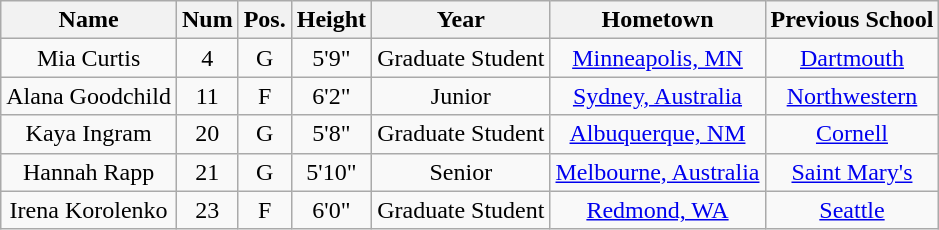<table class="wikitable sortable" style="text-align: center">
<tr align=center>
<th style=>Name</th>
<th style=>Num</th>
<th style=>Pos.</th>
<th style=>Height</th>
<th style=>Year</th>
<th style=>Hometown</th>
<th style=>Previous School</th>
</tr>
<tr>
<td>Mia Curtis</td>
<td>4</td>
<td>G</td>
<td>5'9"</td>
<td>Graduate Student</td>
<td><a href='#'>Minneapolis, MN</a></td>
<td><a href='#'>Dartmouth</a></td>
</tr>
<tr>
<td>Alana Goodchild</td>
<td>11</td>
<td>F</td>
<td>6'2"</td>
<td>Junior</td>
<td><a href='#'>Sydney, Australia</a></td>
<td><a href='#'>Northwestern</a></td>
</tr>
<tr>
<td>Kaya Ingram</td>
<td>20</td>
<td>G</td>
<td>5'8"</td>
<td>Graduate Student</td>
<td><a href='#'>Albuquerque, NM</a></td>
<td><a href='#'>Cornell</a></td>
</tr>
<tr>
<td>Hannah Rapp</td>
<td>21</td>
<td>G</td>
<td>5'10"</td>
<td>Senior</td>
<td><a href='#'>Melbourne, Australia</a></td>
<td><a href='#'>Saint Mary's</a></td>
</tr>
<tr>
<td>Irena Korolenko</td>
<td>23</td>
<td>F</td>
<td>6'0"</td>
<td>Graduate Student</td>
<td><a href='#'>Redmond, WA</a></td>
<td><a href='#'>Seattle</a></td>
</tr>
</table>
